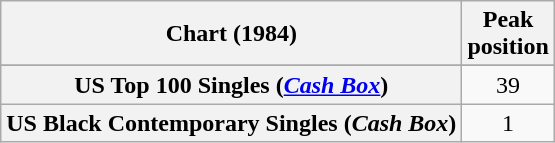<table class="wikitable" sortable plainrowheaders" style="text-align:center">
<tr>
<th scope="col">Chart (1984)</th>
<th scope="col">Peak<br>position</th>
</tr>
<tr>
</tr>
<tr>
</tr>
<tr>
<th scope="row">US Top 100 Singles (<em><a href='#'>Cash Box</a></em>)</th>
<td>39</td>
</tr>
<tr>
<th scope="row">US Black Contemporary Singles (<em>Cash Box</em>)</th>
<td>1</td>
</tr>
</table>
